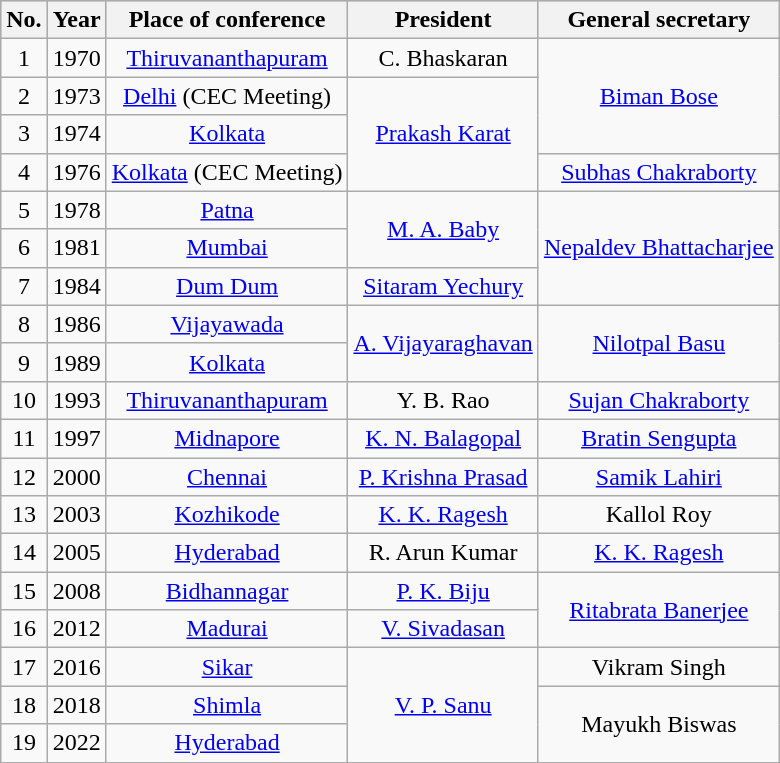<table class="wikitable">
<tr style="background:#ccc; text-align:center;">
<th>No.</th>
<th>Year</th>
<th>Place of conference</th>
<th>President</th>
<th>General secretary</th>
</tr>
<tr style="vertical-align: middle; text-align: center;">
<td>1</td>
<td>1970</td>
<td><a href='#'>Thiruvananthapuram</a></td>
<td>C. Bhaskaran</td>
<td rowspan="3"><a href='#'>Biman Bose</a></td>
</tr>
<tr style="vertical-align: middle; text-align: center;">
<td>2</td>
<td>1973</td>
<td><a href='#'>Delhi</a> (CEC Meeting)</td>
<td rowspan="3"><a href='#'>Prakash Karat</a></td>
</tr>
<tr style="vertical-align: middle; text-align: center;">
<td>3</td>
<td>1974</td>
<td><a href='#'>Kolkata</a></td>
</tr>
<tr style="vertical-align: middle; text-align: center;">
<td>4</td>
<td>1976</td>
<td><a href='#'>Kolkata</a> (CEC Meeting)</td>
<td><a href='#'>Subhas Chakraborty</a></td>
</tr>
<tr style="vertical-align: middle; text-align: center;">
<td>5</td>
<td>1978</td>
<td><a href='#'>Patna</a></td>
<td rowspan="2"><a href='#'>M. A. Baby</a></td>
<td rowspan="3"><a href='#'>Nepaldev Bhattacharjee</a></td>
</tr>
<tr style="vertical-align: middle; text-align: center;">
<td>6</td>
<td>1981</td>
<td><a href='#'>Mumbai</a></td>
</tr>
<tr style="vertical-align: middle; text-align: center;">
<td>7</td>
<td>1984</td>
<td><a href='#'>Dum Dum</a></td>
<td><a href='#'>Sitaram Yechury</a></td>
</tr>
<tr style="vertical-align: middle; text-align: center;">
<td>8</td>
<td>1986</td>
<td><a href='#'>Vijayawada</a></td>
<td rowspan="2"><a href='#'>A. Vijayaraghavan</a></td>
<td rowspan="2"><a href='#'>Nilotpal Basu</a></td>
</tr>
<tr style="vertical-align: middle; text-align: center;">
<td>9</td>
<td>1989</td>
<td><a href='#'>Kolkata</a></td>
</tr>
<tr style="vertical-align: middle; text-align: center;">
<td>10</td>
<td>1993</td>
<td><a href='#'>Thiruvananthapuram</a></td>
<td>Y. B. Rao</td>
<td><a href='#'>Sujan Chakraborty</a></td>
</tr>
<tr style="vertical-align: middle; text-align: center;">
<td>11</td>
<td>1997</td>
<td><a href='#'>Midnapore</a></td>
<td><a href='#'>K. N. Balagopal</a></td>
<td><a href='#'>Bratin Sengupta</a></td>
</tr>
<tr style="vertical-align: middle; text-align: center;">
<td>12</td>
<td>2000</td>
<td><a href='#'>Chennai</a></td>
<td><a href='#'>P. Krishna Prasad</a></td>
<td><a href='#'>Samik Lahiri</a></td>
</tr>
<tr style="vertical-align: middle; text-align: center;">
<td>13</td>
<td>2003</td>
<td><a href='#'>Kozhikode</a></td>
<td><a href='#'>K. K. Ragesh</a></td>
<td>Kallol Roy</td>
</tr>
<tr style="vertical-align: middle; text-align: center;">
<td>14</td>
<td>2005</td>
<td><a href='#'>Hyderabad</a></td>
<td>R. Arun Kumar</td>
<td><a href='#'>K. K. Ragesh</a></td>
</tr>
<tr style="vertical-align: middle; text-align: center;">
<td>15</td>
<td>2008</td>
<td><a href='#'>Bidhannagar</a></td>
<td><a href='#'>P. K. Biju</a></td>
<td rowspan="2"><a href='#'>Ritabrata Banerjee</a></td>
</tr>
<tr style="vertical-align: middle; text-align: center;">
<td>16</td>
<td>2012</td>
<td><a href='#'>Madurai</a></td>
<td><a href='#'>V. Sivadasan</a></td>
</tr>
<tr style="vertical-align: middle; text-align: center;">
<td>17</td>
<td>2016</td>
<td><a href='#'>Sikar</a></td>
<td rowspan="3"><a href='#'>V. P. Sanu</a></td>
<td>Vikram Singh</td>
</tr>
<tr style="vertical-align: middle; text-align: center;">
<td>18</td>
<td>2018</td>
<td><a href='#'>Shimla</a></td>
<td rowspan="2">Mayukh Biswas</td>
</tr>
<tr style="vertical-align: middle; text-align: center;">
<td>19</td>
<td>2022</td>
<td><a href='#'>Hyderabad</a></td>
</tr>
</table>
